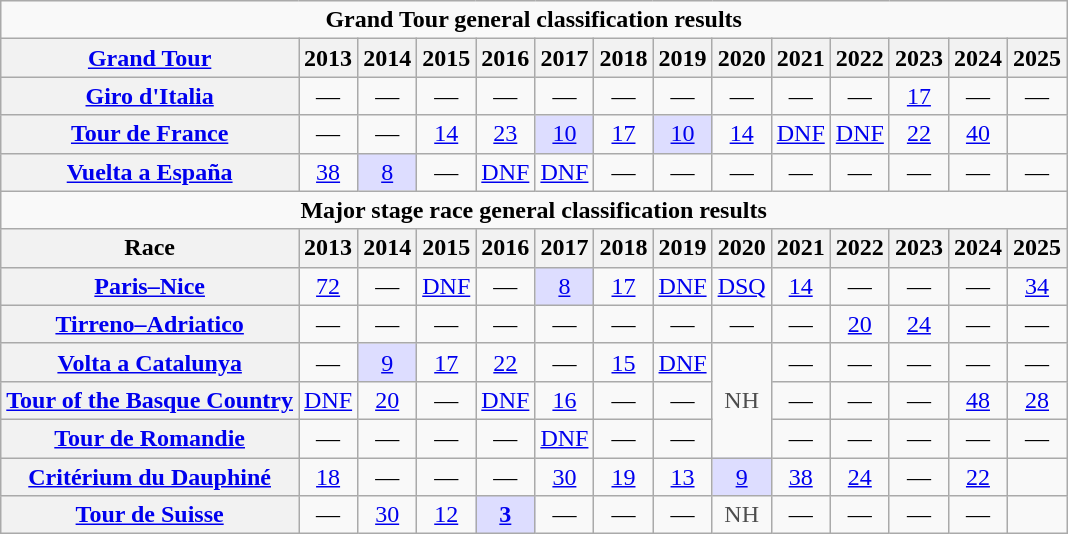<table class="wikitable plainrowheaders">
<tr>
<td colspan="14" align="center"><strong>Grand Tour general classification results</strong></td>
</tr>
<tr>
<th scope="col"><a href='#'>Grand Tour</a></th>
<th scope="col">2013</th>
<th scope="col">2014</th>
<th scope="col">2015</th>
<th scope="col">2016</th>
<th scope="col">2017</th>
<th scope="col">2018</th>
<th scope="col">2019</th>
<th scope="col">2020</th>
<th scope="col">2021</th>
<th scope="col">2022</th>
<th scope="col">2023</th>
<th scope="col">2024</th>
<th scope="col">2025</th>
</tr>
<tr style="text-align:center;">
<th scope="row"> <a href='#'>Giro d'Italia</a></th>
<td>—</td>
<td>—</td>
<td>—</td>
<td>—</td>
<td>—</td>
<td>—</td>
<td>—</td>
<td>—</td>
<td>—</td>
<td>—</td>
<td><a href='#'>17</a></td>
<td>—</td>
<td>—</td>
</tr>
<tr style="text-align:center;">
<th scope="row"> <a href='#'>Tour de France</a></th>
<td>—</td>
<td>—</td>
<td><a href='#'>14</a></td>
<td><a href='#'>23</a></td>
<td style="background:#ddf;"><a href='#'>10</a></td>
<td><a href='#'>17</a></td>
<td style="background:#ddf;"><a href='#'>10</a></td>
<td><a href='#'>14</a></td>
<td><a href='#'>DNF</a></td>
<td><a href='#'>DNF</a></td>
<td><a href='#'>22</a></td>
<td><a href='#'>40</a></td>
<td></td>
</tr>
<tr style="text-align:center;">
<th scope="row"> <a href='#'>Vuelta a España</a></th>
<td><a href='#'>38</a></td>
<td style="background:#ddf;"><a href='#'>8</a></td>
<td>—</td>
<td><a href='#'>DNF</a></td>
<td><a href='#'>DNF</a></td>
<td>—</td>
<td>—</td>
<td>—</td>
<td>—</td>
<td>—</td>
<td>—</td>
<td>—</td>
<td>—</td>
</tr>
<tr>
<td colspan="14" align="center"><strong>Major stage race general classification results</strong></td>
</tr>
<tr>
<th scope="col">Race</th>
<th scope="col">2013</th>
<th scope="col">2014</th>
<th scope="col">2015</th>
<th scope="col">2016</th>
<th scope="col">2017</th>
<th scope="col">2018</th>
<th scope="col">2019</th>
<th scope="col">2020</th>
<th scope="col">2021</th>
<th scope="col">2022</th>
<th scope="col">2023</th>
<th scope="col">2024</th>
<th scope="col">2025</th>
</tr>
<tr style="text-align:center;">
<th scope="row"> <a href='#'>Paris–Nice</a></th>
<td><a href='#'>72</a></td>
<td>—</td>
<td><a href='#'>DNF</a></td>
<td>—</td>
<td style="background:#ddf;"><a href='#'>8</a></td>
<td><a href='#'>17</a></td>
<td><a href='#'>DNF</a></td>
<td><a href='#'>DSQ</a></td>
<td><a href='#'>14</a></td>
<td>—</td>
<td>—</td>
<td>—</td>
<td><a href='#'>34</a></td>
</tr>
<tr style="text-align:center;">
<th scope="row"> <a href='#'>Tirreno–Adriatico</a></th>
<td>—</td>
<td>—</td>
<td>—</td>
<td>—</td>
<td>—</td>
<td>—</td>
<td>—</td>
<td>—</td>
<td>—</td>
<td><a href='#'>20</a></td>
<td><a href='#'>24</a></td>
<td>—</td>
<td>—</td>
</tr>
<tr style="text-align:center;">
<th scope="row"> <a href='#'>Volta a Catalunya</a></th>
<td>—</td>
<td style="background:#ddf;"><a href='#'>9</a></td>
<td><a href='#'>17</a></td>
<td><a href='#'>22</a></td>
<td>—</td>
<td><a href='#'>15</a></td>
<td><a href='#'>DNF</a></td>
<td style="color:#4d4d4d;" rowspan=3>NH</td>
<td>—</td>
<td>—</td>
<td>—</td>
<td>—</td>
<td>—</td>
</tr>
<tr style="text-align:center;">
<th scope="row"> <a href='#'>Tour of the Basque Country</a></th>
<td><a href='#'>DNF</a></td>
<td><a href='#'>20</a></td>
<td>—</td>
<td><a href='#'>DNF</a></td>
<td><a href='#'>16</a></td>
<td>—</td>
<td>—</td>
<td>—</td>
<td>—</td>
<td>—</td>
<td><a href='#'>48</a></td>
<td><a href='#'>28</a></td>
</tr>
<tr style="text-align:center;">
<th scope="row"> <a href='#'>Tour de Romandie</a></th>
<td>—</td>
<td>—</td>
<td>—</td>
<td>—</td>
<td><a href='#'>DNF</a></td>
<td>—</td>
<td>—</td>
<td>—</td>
<td>—</td>
<td>—</td>
<td>—</td>
<td>—</td>
</tr>
<tr style="text-align:center;">
<th scope="row"> <a href='#'>Critérium du Dauphiné</a></th>
<td><a href='#'>18</a></td>
<td>—</td>
<td>—</td>
<td>—</td>
<td><a href='#'>30</a></td>
<td><a href='#'>19</a></td>
<td><a href='#'>13</a></td>
<td style="background:#ddf;"><a href='#'>9</a></td>
<td><a href='#'>38</a></td>
<td><a href='#'>24</a></td>
<td>—</td>
<td><a href='#'>22</a></td>
<td></td>
</tr>
<tr style="text-align:center;">
<th scope="row"> <a href='#'>Tour de Suisse</a></th>
<td>—</td>
<td><a href='#'>30</a></td>
<td><a href='#'>12</a></td>
<td style="background:#ddf;"><a href='#'><strong>3</strong></a></td>
<td>—</td>
<td>—</td>
<td>—</td>
<td style="color:#4d4d4d;">NH</td>
<td>—</td>
<td>—</td>
<td>—</td>
<td>—</td>
<td></td>
</tr>
</table>
